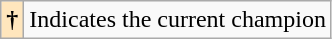<table class="wikitable">
<tr>
<th style="background-color:#FFE6BD">†</th>
<td>Indicates the current champion</td>
</tr>
</table>
